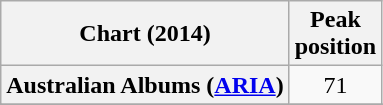<table class="wikitable sortable plainrowheaders" style="text-align:center;">
<tr>
<th scope="col">Chart (2014)</th>
<th scope="col">Peak<br>position</th>
</tr>
<tr>
<th scope="row">Australian Albums (<a href='#'>ARIA</a>)</th>
<td>71</td>
</tr>
<tr>
</tr>
<tr>
</tr>
<tr>
</tr>
<tr>
</tr>
<tr>
</tr>
<tr>
</tr>
<tr>
</tr>
<tr>
</tr>
<tr>
</tr>
<tr>
</tr>
<tr>
</tr>
</table>
